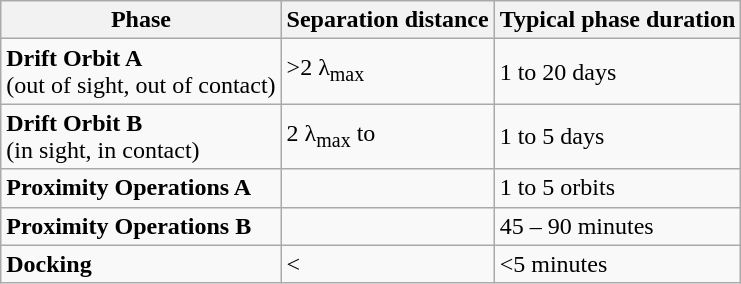<table class="wikitable">
<tr>
<th>Phase</th>
<th>Separation distance</th>
<th>Typical phase duration</th>
</tr>
<tr>
<td><strong>Drift Orbit A</strong><br>(out of sight, out of contact)</td>
<td>>2 λ<sub>max</sub></td>
<td>1 to 20 days</td>
</tr>
<tr>
<td><strong>Drift Orbit B</strong><br>(in sight, in contact)</td>
<td>2 λ<sub>max</sub> to </td>
<td>1 to 5 days</td>
</tr>
<tr>
<td><strong>Proximity Operations A</strong></td>
<td></td>
<td>1 to 5 orbits</td>
</tr>
<tr>
<td><strong>Proximity Operations B</strong></td>
<td></td>
<td>45 – 90 minutes</td>
</tr>
<tr>
<td><strong>Docking</strong></td>
<td><</td>
<td><5 minutes</td>
</tr>
</table>
